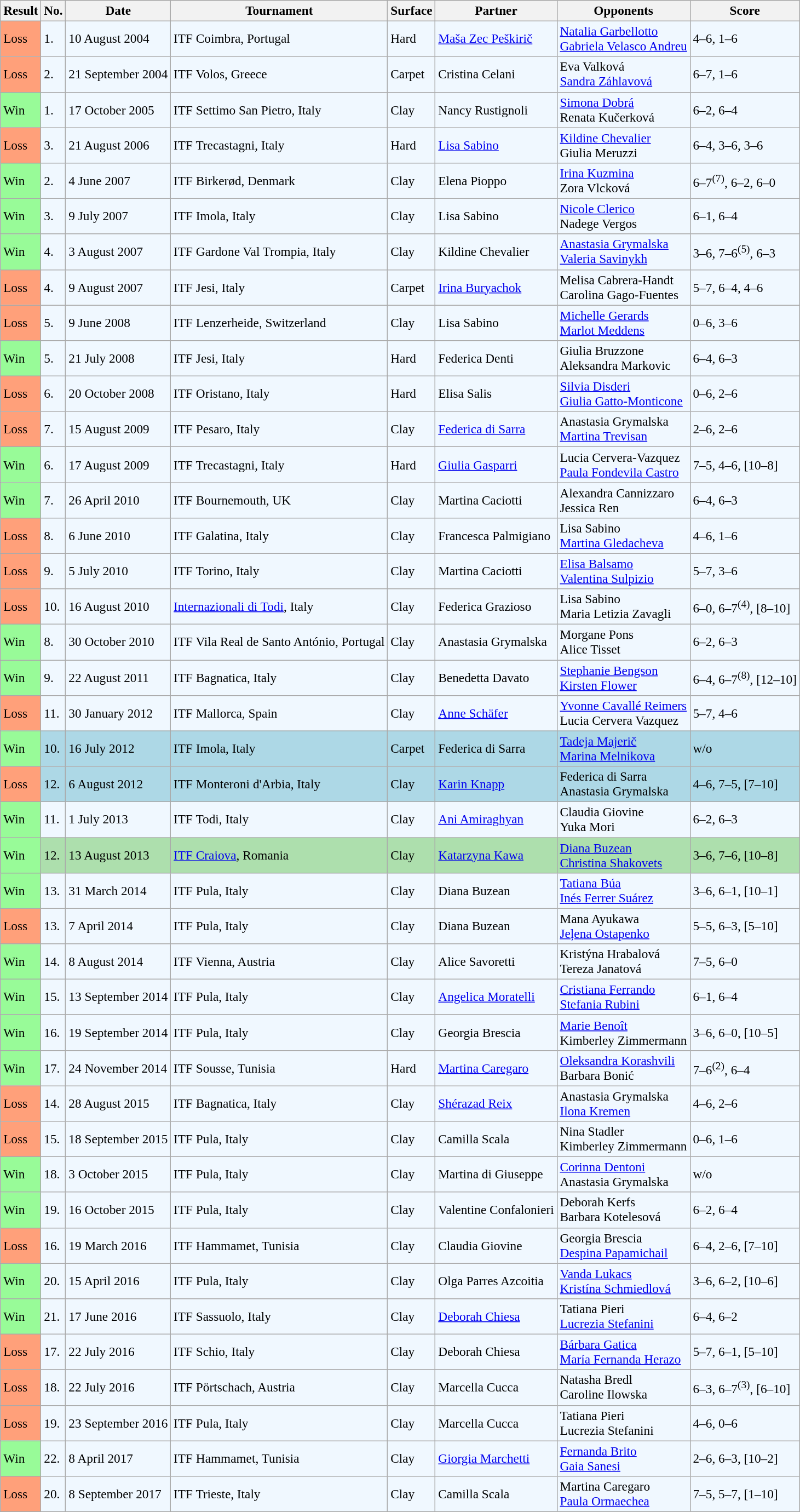<table class="sortable wikitable" style=font-size:97%>
<tr>
<th>Result</th>
<th>No.</th>
<th>Date</th>
<th>Tournament</th>
<th>Surface</th>
<th>Partner</th>
<th>Opponents</th>
<th class="unsortable">Score</th>
</tr>
<tr style="background:#f0f8ff;">
<td style="background:#ffa07a;">Loss</td>
<td>1.</td>
<td>10 August 2004</td>
<td>ITF Coimbra, Portugal</td>
<td>Hard</td>
<td> <a href='#'>Maša Zec Peškirič</a></td>
<td> <a href='#'>Natalia Garbellotto</a> <br>  <a href='#'>Gabriela Velasco Andreu</a></td>
<td>4–6, 1–6</td>
</tr>
<tr style="background:#f0f8ff;">
<td style="background:#ffa07a;">Loss</td>
<td>2.</td>
<td>21 September 2004</td>
<td>ITF Volos, Greece</td>
<td>Carpet</td>
<td> Cristina Celani</td>
<td> Eva Valková <br>  <a href='#'>Sandra Záhlavová</a></td>
<td>6–7, 1–6</td>
</tr>
<tr style="background:#f0f8ff;">
<td style="background:#98fb98;">Win</td>
<td>1.</td>
<td>17 October 2005</td>
<td>ITF Settimo San Pietro, Italy</td>
<td>Clay</td>
<td> Nancy Rustignoli</td>
<td> <a href='#'>Simona Dobrá</a> <br>  Renata Kučerková</td>
<td>6–2, 6–4</td>
</tr>
<tr style="background:#f0f8ff;">
<td style="background:#ffa07a;">Loss</td>
<td>3.</td>
<td>21 August 2006</td>
<td>ITF Trecastagni, Italy</td>
<td>Hard</td>
<td> <a href='#'>Lisa Sabino</a></td>
<td> <a href='#'>Kildine Chevalier</a> <br>  Giulia Meruzzi</td>
<td>6–4, 3–6, 3–6</td>
</tr>
<tr style="background:#f0f8ff;">
<td style="background:#98fb98;">Win</td>
<td>2.</td>
<td>4 June 2007</td>
<td>ITF Birkerød, Denmark</td>
<td>Clay</td>
<td> Elena Pioppo</td>
<td> <a href='#'>Irina Kuzmina</a> <br>  Zora Vlcková</td>
<td>6–7<sup>(7)</sup>, 6–2, 6–0</td>
</tr>
<tr style="background:#f0f8ff;">
<td style="background:#98fb98;">Win</td>
<td>3.</td>
<td>9 July 2007</td>
<td>ITF Imola, Italy</td>
<td>Clay</td>
<td> Lisa Sabino</td>
<td> <a href='#'>Nicole Clerico</a> <br>  Nadege Vergos</td>
<td>6–1, 6–4</td>
</tr>
<tr style="background:#f0f8ff;">
<td style="background:#98fb98;">Win</td>
<td>4.</td>
<td>3 August 2007</td>
<td>ITF Gardone Val Trompia, Italy</td>
<td>Clay</td>
<td> Kildine Chevalier</td>
<td> <a href='#'>Anastasia Grymalska</a> <br>  <a href='#'>Valeria Savinykh</a></td>
<td>3–6, 7–6<sup>(5)</sup>, 6–3</td>
</tr>
<tr style="background:#f0f8ff;">
<td style="background:#ffa07a;">Loss</td>
<td>4.</td>
<td>9 August 2007</td>
<td>ITF Jesi, Italy</td>
<td>Carpet</td>
<td> <a href='#'>Irina Buryachok</a></td>
<td> Melisa Cabrera-Handt <br>  Carolina Gago-Fuentes</td>
<td>5–7, 6–4, 4–6</td>
</tr>
<tr style="background:#f0f8ff;">
<td style="background:#ffa07a;">Loss</td>
<td>5.</td>
<td>9 June 2008</td>
<td>ITF Lenzerheide, Switzerland</td>
<td>Clay</td>
<td> Lisa Sabino</td>
<td> <a href='#'>Michelle Gerards</a> <br>  <a href='#'>Marlot Meddens</a></td>
<td>0–6, 3–6</td>
</tr>
<tr style="background:#f0f8ff;">
<td style="background:#98fb98;">Win</td>
<td>5.</td>
<td>21 July 2008</td>
<td>ITF Jesi, Italy</td>
<td>Hard</td>
<td> Federica Denti</td>
<td> Giulia Bruzzone <br>  Aleksandra Markovic</td>
<td>6–4, 6–3</td>
</tr>
<tr style="background:#f0f8ff;">
<td style="background:#ffa07a;">Loss</td>
<td>6.</td>
<td>20 October 2008</td>
<td>ITF Oristano, Italy</td>
<td>Hard</td>
<td> Elisa Salis</td>
<td> <a href='#'>Silvia Disderi</a> <br>  <a href='#'>Giulia Gatto-Monticone</a></td>
<td>0–6, 2–6</td>
</tr>
<tr style="background:#f0f8ff;">
<td style="background:#ffa07a;">Loss</td>
<td>7.</td>
<td>15 August 2009</td>
<td>ITF Pesaro, Italy</td>
<td>Clay</td>
<td> <a href='#'>Federica di Sarra</a></td>
<td> Anastasia Grymalska <br>  <a href='#'>Martina Trevisan</a></td>
<td>2–6, 2–6</td>
</tr>
<tr style="background:#f0f8ff;">
<td style="background:#98fb98;">Win</td>
<td>6.</td>
<td>17 August 2009</td>
<td>ITF Trecastagni, Italy</td>
<td>Hard</td>
<td> <a href='#'>Giulia Gasparri</a></td>
<td> Lucia Cervera-Vazquez <br>  <a href='#'>Paula Fondevila Castro</a></td>
<td>7–5, 4–6, [10–8]</td>
</tr>
<tr style="background:#f0f8ff;">
<td style="background:#98fb98;">Win</td>
<td>7.</td>
<td>26 April 2010</td>
<td>ITF Bournemouth, UK</td>
<td>Clay</td>
<td> Martina Caciotti</td>
<td> Alexandra Cannizzaro <br>  Jessica Ren</td>
<td>6–4, 6–3</td>
</tr>
<tr style="background:#f0f8ff;">
<td style="background:#ffa07a;">Loss</td>
<td>8.</td>
<td>6 June 2010</td>
<td>ITF Galatina, Italy</td>
<td>Clay</td>
<td> Francesca Palmigiano</td>
<td> Lisa Sabino <br>  <a href='#'>Martina Gledacheva</a></td>
<td>4–6, 1–6</td>
</tr>
<tr style="background:#f0f8ff;">
<td style="background:#ffa07a;">Loss</td>
<td>9.</td>
<td>5 July 2010</td>
<td>ITF Torino, Italy</td>
<td>Clay</td>
<td> Martina Caciotti</td>
<td> <a href='#'>Elisa Balsamo</a> <br>  <a href='#'>Valentina Sulpizio</a></td>
<td>5–7, 3–6</td>
</tr>
<tr style="background:#f0f8ff;">
<td style="background:#ffa07a;">Loss</td>
<td>10.</td>
<td>16 August 2010</td>
<td><a href='#'>Internazionali di Todi</a>, Italy</td>
<td>Clay</td>
<td> Federica Grazioso</td>
<td> Lisa Sabino <br>  Maria Letizia Zavagli</td>
<td>6–0, 6–7<sup>(4)</sup>, [8–10]</td>
</tr>
<tr style="background:#f0f8ff;">
<td style="background:#98fb98;">Win</td>
<td>8.</td>
<td>30 October 2010</td>
<td>ITF Vila Real de Santo António, Portugal</td>
<td>Clay</td>
<td> Anastasia Grymalska</td>
<td> Morgane Pons <br>  Alice Tisset</td>
<td>6–2, 6–3</td>
</tr>
<tr style="background:#f0f8ff;">
<td style="background:#98fb98;">Win</td>
<td>9.</td>
<td>22 August 2011</td>
<td>ITF Bagnatica, Italy</td>
<td>Clay</td>
<td> Benedetta Davato</td>
<td> <a href='#'>Stephanie Bengson</a> <br>  <a href='#'>Kirsten Flower</a></td>
<td>6–4, 6–7<sup>(8)</sup>, [12–10]</td>
</tr>
<tr style="background:#f0f8ff;">
<td style="background:#ffa07a;">Loss</td>
<td>11.</td>
<td>30 January 2012</td>
<td>ITF Mallorca, Spain</td>
<td>Clay</td>
<td> <a href='#'>Anne Schäfer</a></td>
<td> <a href='#'>Yvonne Cavallé Reimers</a> <br>  Lucia Cervera Vazquez</td>
<td>5–7, 4–6</td>
</tr>
<tr style="background:lightblue;">
<td style="background:#98fb98;">Win</td>
<td>10.</td>
<td>16 July 2012</td>
<td>ITF Imola, Italy</td>
<td>Carpet</td>
<td> Federica di Sarra</td>
<td> <a href='#'>Tadeja Majerič</a> <br>  <a href='#'>Marina Melnikova</a></td>
<td>w/o</td>
</tr>
<tr style="background:lightblue;">
<td style="background:#ffa07a;">Loss</td>
<td>12.</td>
<td>6 August 2012</td>
<td>ITF Monteroni d'Arbia, Italy</td>
<td>Clay</td>
<td> <a href='#'>Karin Knapp</a></td>
<td> Federica di Sarra <br>  Anastasia Grymalska</td>
<td>4–6, 7–5, [7–10]</td>
</tr>
<tr style="background:#f0f8ff;">
<td style="background:#98fb98;">Win</td>
<td>11.</td>
<td>1 July 2013</td>
<td>ITF Todi, Italy</td>
<td>Clay</td>
<td> <a href='#'>Ani Amiraghyan</a></td>
<td> Claudia Giovine <br>  Yuka Mori</td>
<td>6–2, 6–3</td>
</tr>
<tr style="background:#addfad;">
<td style="background:#98fb98;">Win</td>
<td>12.</td>
<td>13 August 2013</td>
<td><a href='#'>ITF Craiova</a>, Romania</td>
<td>Clay</td>
<td> <a href='#'>Katarzyna Kawa</a></td>
<td> <a href='#'>Diana Buzean</a> <br>  <a href='#'>Christina Shakovets</a></td>
<td>3–6, 7–6, [10–8]</td>
</tr>
<tr style="background:#f0f8ff;">
<td style="background:#98fb98;">Win</td>
<td>13.</td>
<td>31 March 2014</td>
<td>ITF Pula, Italy</td>
<td>Clay</td>
<td> Diana Buzean</td>
<td> <a href='#'>Tatiana Búa</a> <br>  <a href='#'>Inés Ferrer Suárez</a></td>
<td>3–6, 6–1, [10–1]</td>
</tr>
<tr style="background:#f0f8ff;">
<td style="background:#ffa07a;">Loss</td>
<td>13.</td>
<td>7 April 2014</td>
<td>ITF Pula, Italy</td>
<td>Clay</td>
<td> Diana Buzean</td>
<td> Mana Ayukawa <br>  <a href='#'>Jeļena Ostapenko</a></td>
<td>5–5, 6–3, [5–10]</td>
</tr>
<tr style="background:#f0f8ff;">
<td style="background:#98fb98;">Win</td>
<td>14.</td>
<td>8 August 2014</td>
<td>ITF Vienna, Austria</td>
<td>Clay</td>
<td> Alice Savoretti</td>
<td> Kristýna Hrabalová <br>  Tereza Janatová</td>
<td>7–5, 6–0</td>
</tr>
<tr style="background:#f0f8ff;">
<td style="background:#98fb98;">Win</td>
<td>15.</td>
<td>13 September 2014</td>
<td>ITF Pula, Italy</td>
<td>Clay</td>
<td> <a href='#'>Angelica Moratelli</a></td>
<td> <a href='#'>Cristiana Ferrando</a> <br>  <a href='#'>Stefania Rubini</a></td>
<td>6–1, 6–4</td>
</tr>
<tr style="background:#f0f8ff;">
<td style="background:#98fb98;">Win</td>
<td>16.</td>
<td>19 September 2014</td>
<td>ITF Pula, Italy</td>
<td>Clay</td>
<td> Georgia Brescia</td>
<td> <a href='#'>Marie Benoît</a> <br>  Kimberley Zimmermann</td>
<td>3–6, 6–0, [10–5]</td>
</tr>
<tr style="background:#f0f8ff;">
<td style="background:#98fb98;">Win</td>
<td>17.</td>
<td>24 November 2014</td>
<td>ITF Sousse, Tunisia</td>
<td>Hard</td>
<td> <a href='#'>Martina Caregaro</a></td>
<td> <a href='#'>Oleksandra Korashvili</a> <br>  Barbara Bonić</td>
<td>7–6<sup>(2)</sup>, 6–4</td>
</tr>
<tr style="background:#f0f8ff;">
<td style="background:#ffa07a;">Loss</td>
<td>14.</td>
<td>28 August 2015</td>
<td>ITF Bagnatica, Italy</td>
<td>Clay</td>
<td> <a href='#'>Shérazad Reix</a></td>
<td> Anastasia Grymalska <br>  <a href='#'>Ilona Kremen</a></td>
<td>4–6, 2–6</td>
</tr>
<tr style="background:#f0f8ff;">
<td style="background:#ffa07a;">Loss</td>
<td>15.</td>
<td>18 September 2015</td>
<td>ITF Pula, Italy</td>
<td>Clay</td>
<td> Camilla Scala</td>
<td> Nina Stadler <br>  Kimberley Zimmermann</td>
<td>0–6, 1–6</td>
</tr>
<tr style="background:#f0f8ff;">
<td style="background:#98fb98;">Win</td>
<td>18.</td>
<td>3 October 2015</td>
<td>ITF Pula, Italy</td>
<td>Clay</td>
<td> Martina di Giuseppe</td>
<td> <a href='#'>Corinna Dentoni</a> <br>  Anastasia Grymalska</td>
<td>w/o</td>
</tr>
<tr style="background:#f0f8ff;">
<td style="background:#98fb98;">Win</td>
<td>19.</td>
<td>16 October 2015</td>
<td>ITF Pula, Italy</td>
<td>Clay</td>
<td> Valentine Confalonieri</td>
<td> Deborah Kerfs <br>  Barbara Kotelesová</td>
<td>6–2, 6–4</td>
</tr>
<tr style="background:#f0f8ff;">
<td style="background:#ffa07a;">Loss</td>
<td>16.</td>
<td>19 March 2016</td>
<td>ITF Hammamet, Tunisia</td>
<td>Clay</td>
<td> Claudia Giovine</td>
<td> Georgia Brescia <br>  <a href='#'>Despina Papamichail</a></td>
<td>6–4, 2–6, [7–10]</td>
</tr>
<tr style="background:#f0f8ff;">
<td style="background:#98fb98;">Win</td>
<td>20.</td>
<td>15 April 2016</td>
<td>ITF Pula, Italy</td>
<td>Clay</td>
<td> Olga Parres Azcoitia</td>
<td> <a href='#'>Vanda Lukacs</a> <br>  <a href='#'>Kristína Schmiedlová</a></td>
<td>3–6, 6–2, [10–6]</td>
</tr>
<tr style="background:#f0f8ff;">
<td style="background:#98fb98;">Win</td>
<td>21.</td>
<td>17 June 2016</td>
<td>ITF Sassuolo, Italy</td>
<td>Clay</td>
<td> <a href='#'>Deborah Chiesa</a></td>
<td> Tatiana Pieri <br>  <a href='#'>Lucrezia Stefanini</a></td>
<td>6–4, 6–2</td>
</tr>
<tr style="background:#f0f8ff;">
<td style="background:#ffa07a;">Loss</td>
<td>17.</td>
<td>22 July 2016</td>
<td>ITF Schio, Italy</td>
<td>Clay</td>
<td> Deborah Chiesa</td>
<td> <a href='#'>Bárbara Gatica</a> <br>  <a href='#'>María Fernanda Herazo</a></td>
<td>5–7, 6–1, [5–10]</td>
</tr>
<tr style="background:#f0f8ff;">
<td style="background:#ffa07a;">Loss</td>
<td>18.</td>
<td>22 July 2016</td>
<td>ITF Pörtschach, Austria</td>
<td>Clay</td>
<td> Marcella Cucca</td>
<td> Natasha Bredl <br>  Caroline Ilowska</td>
<td>6–3, 6–7<sup>(3)</sup>, [6–10]</td>
</tr>
<tr style="background:#f0f8ff;">
<td style="background:#ffa07a;">Loss</td>
<td>19.</td>
<td>23 September 2016</td>
<td>ITF Pula, Italy</td>
<td>Clay</td>
<td> Marcella Cucca</td>
<td> Tatiana Pieri <br>  Lucrezia Stefanini</td>
<td>4–6, 0–6</td>
</tr>
<tr style="background:#f0f8ff;">
<td style="background:#98fb98;">Win</td>
<td>22.</td>
<td>8 April 2017</td>
<td>ITF Hammamet, Tunisia</td>
<td>Clay</td>
<td> <a href='#'>Giorgia Marchetti</a></td>
<td> <a href='#'>Fernanda Brito</a> <br>  <a href='#'>Gaia Sanesi</a></td>
<td>2–6, 6–3, [10–2]</td>
</tr>
<tr style="background:#f0f8ff;">
<td style="background:#ffa07a;">Loss</td>
<td>20.</td>
<td>8 September 2017</td>
<td>ITF Trieste, Italy</td>
<td>Clay</td>
<td> Camilla Scala</td>
<td> Martina Caregaro <br>  <a href='#'>Paula Ormaechea</a></td>
<td>7–5, 5–7, [1–10]</td>
</tr>
</table>
